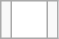<table class="wikitable">
<tr>
<td></td>
<td style="background:white;"> </td>
<td></td>
</tr>
</table>
